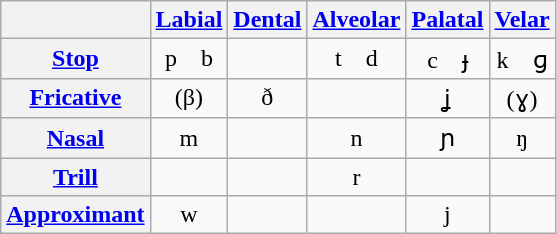<table class="wikitable" style="text-align:center">
<tr>
<th></th>
<th><a href='#'>Labial</a></th>
<th><a href='#'>Dental</a></th>
<th><a href='#'>Alveolar</a></th>
<th><a href='#'>Palatal</a></th>
<th><a href='#'>Velar</a></th>
</tr>
<tr>
<th><a href='#'>Stop</a></th>
<td>p b</td>
<td></td>
<td>t d</td>
<td>c ɟ</td>
<td>k ɡ</td>
</tr>
<tr>
<th><a href='#'>Fricative</a></th>
<td>(β)</td>
<td>ð</td>
<td></td>
<td>ʝ</td>
<td>(ɣ)</td>
</tr>
<tr>
<th><a href='#'>Nasal</a></th>
<td>m</td>
<td></td>
<td>n</td>
<td>ɲ</td>
<td>ŋ</td>
</tr>
<tr>
<th><a href='#'>Trill</a></th>
<td></td>
<td></td>
<td>r</td>
<td></td>
<td></td>
</tr>
<tr>
<th><a href='#'>Approximant</a></th>
<td>w</td>
<td></td>
<td></td>
<td>j</td>
<td></td>
</tr>
</table>
